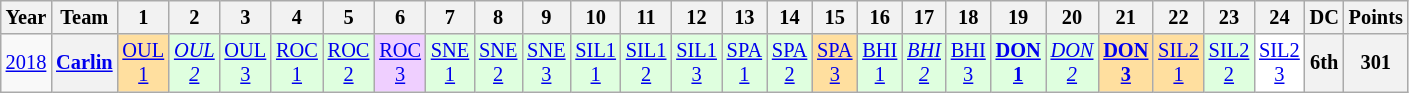<table class="wikitable" style="text-align:center; font-size:85%">
<tr>
<th>Year</th>
<th>Team</th>
<th>1</th>
<th>2</th>
<th>3</th>
<th>4</th>
<th>5</th>
<th>6</th>
<th>7</th>
<th>8</th>
<th>9</th>
<th>10</th>
<th>11</th>
<th>12</th>
<th>13</th>
<th>14</th>
<th>15</th>
<th>16</th>
<th>17</th>
<th>18</th>
<th>19</th>
<th>20</th>
<th>21</th>
<th>22</th>
<th>23</th>
<th>24</th>
<th>DC</th>
<th>Points</th>
</tr>
<tr>
<td><a href='#'>2018</a></td>
<th><a href='#'>Carlin</a></th>
<td style="background:#FFDF9F;"><a href='#'>OUL<br>1</a><br></td>
<td style="background:#DFFFDF;"><em><a href='#'>OUL<br>2</a></em><br></td>
<td style="background:#DFFFDF;"><a href='#'>OUL<br>3</a><br></td>
<td style="background:#DFFFDF;"><a href='#'>ROC<br>1</a><br></td>
<td style="background:#DFFFDF;"><a href='#'>ROC<br>2</a><br></td>
<td style="background:#EFCFFF;"><a href='#'>ROC<br>3</a><br></td>
<td style="background:#DFFFDF;"><a href='#'>SNE<br>1</a><br></td>
<td style="background:#DFFFDF;"><a href='#'>SNE<br>2</a><br></td>
<td style="background:#DFFFDF;"><a href='#'>SNE<br>3</a><br></td>
<td style="background:#DFFFDF;"><a href='#'>SIL1<br>1</a><br></td>
<td style="background:#DFFFDF;"><a href='#'>SIL1<br>2</a><br></td>
<td style="background:#DFFFDF;"><a href='#'>SIL1<br>3</a><br></td>
<td style="background:#DFFFDF;"><a href='#'>SPA<br>1</a><br></td>
<td style="background:#DFFFDF;"><a href='#'>SPA<br>2</a><br></td>
<td style="background:#FFDF9F;"><a href='#'>SPA<br>3</a><br></td>
<td style="background:#DFFFDF;"><a href='#'>BHI<br>1</a><br></td>
<td style="background:#DFFFDF;"><em><a href='#'>BHI<br>2</a></em><br></td>
<td style="background:#DFFFDF;"><a href='#'>BHI<br>3</a><br></td>
<td style="background:#DFFFDF;"><strong><a href='#'>DON<br>1</a></strong><br></td>
<td style="background:#DFFFDF;"><em><a href='#'>DON<br>2</a></em><br></td>
<td style="background:#FFDF9F;"><strong><a href='#'>DON<br>3</a></strong><br></td>
<td style="background:#FFDF9F;"><a href='#'>SIL2<br>1</a><br></td>
<td style="background:#DFFFDF;"><a href='#'>SIL2<br>2</a><br></td>
<td style="background:#FFFFFF;"><a href='#'>SIL2<br>3</a><br></td>
<th>6th</th>
<th>301</th>
</tr>
</table>
